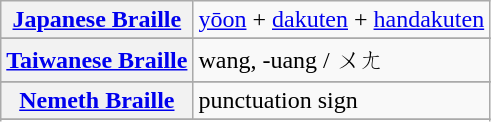<table class="wikitable">
<tr>
<th align=left><a href='#'>Japanese Braille</a></th>
<td><a href='#'>yōon</a> + <a href='#'>dakuten</a> + <a href='#'>handakuten</a></td>
</tr>
<tr>
</tr>
<tr>
</tr>
<tr>
<th align=left><a href='#'>Taiwanese Braille</a></th>
<td>wang, -uang / ㄨㄤ</td>
</tr>
<tr>
</tr>
<tr>
<th align=left><a href='#'>Nemeth Braille</a></th>
<td>punctuation sign </td>
</tr>
<tr>
</tr>
<tr>
</tr>
<tr>
</tr>
</table>
